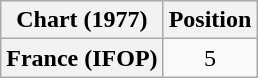<table class="wikitable plainrowheaders" style="text-align:center">
<tr>
<th>Chart (1977)</th>
<th>Position</th>
</tr>
<tr>
<th scope="row">France (IFOP)</th>
<td>5</td>
</tr>
</table>
